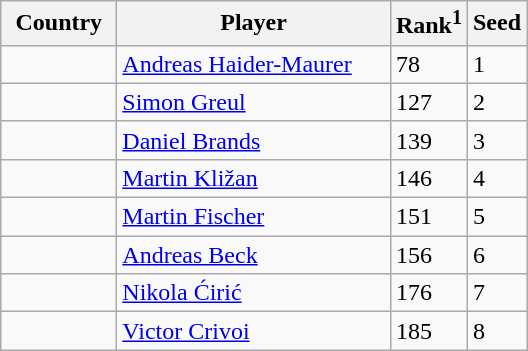<table class="sortable wikitable">
<tr>
<th width="70">Country</th>
<th width="175">Player</th>
<th>Rank<sup>1</sup></th>
<th>Seed</th>
</tr>
<tr>
<td></td>
<td><a href='#'>Andreas Haider-Maurer</a></td>
<td>78</td>
<td>1</td>
</tr>
<tr>
<td></td>
<td><a href='#'>Simon Greul</a></td>
<td>127</td>
<td>2</td>
</tr>
<tr>
<td></td>
<td><a href='#'>Daniel Brands</a></td>
<td>139</td>
<td>3</td>
</tr>
<tr>
<td></td>
<td><a href='#'>Martin Kližan</a></td>
<td>146</td>
<td>4</td>
</tr>
<tr>
<td></td>
<td><a href='#'>Martin Fischer</a></td>
<td>151</td>
<td>5</td>
</tr>
<tr>
<td></td>
<td><a href='#'>Andreas Beck</a></td>
<td>156</td>
<td>6</td>
</tr>
<tr>
<td></td>
<td><a href='#'>Nikola Ćirić</a></td>
<td>176</td>
<td>7</td>
</tr>
<tr>
<td></td>
<td><a href='#'>Victor Crivoi</a></td>
<td>185</td>
<td>8</td>
</tr>
</table>
